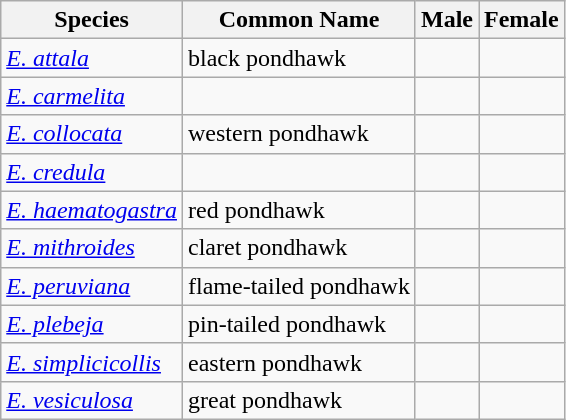<table class="wikitable">
<tr>
<th>Species</th>
<th>Common Name</th>
<th>Male</th>
<th>Female</th>
</tr>
<tr>
<td><em><a href='#'>E. attala</a></em><br></td>
<td>black pondhawk</td>
<td></td>
<td></td>
</tr>
<tr>
<td><em><a href='#'>E. carmelita</a></em><br></td>
<td></td>
<td></td>
<td></td>
</tr>
<tr>
<td><em><a href='#'>E. collocata</a></em><br></td>
<td>western pondhawk</td>
<td></td>
<td></td>
</tr>
<tr>
<td><em><a href='#'>E. credula</a></em><br></td>
<td></td>
<td></td>
<td></td>
</tr>
<tr>
<td><em><a href='#'>E. haematogastra</a></em><br></td>
<td>red pondhawk</td>
<td></td>
<td></td>
</tr>
<tr>
<td><em><a href='#'>E. mithroides</a></em><br></td>
<td>claret pondhawk</td>
<td></td>
<td></td>
</tr>
<tr>
<td><em><a href='#'>E. peruviana</a></em><br></td>
<td>flame-tailed pondhawk</td>
<td></td>
<td></td>
</tr>
<tr>
<td><em><a href='#'>E. plebeja</a></em><br></td>
<td>pin-tailed pondhawk</td>
<td></td>
<td></td>
</tr>
<tr>
<td><em><a href='#'>E. simplicicollis</a></em><br></td>
<td>eastern pondhawk</td>
<td></td>
<td></td>
</tr>
<tr>
<td><em><a href='#'>E. vesiculosa</a></em><br></td>
<td>great pondhawk</td>
<td></td>
<td></td>
</tr>
</table>
